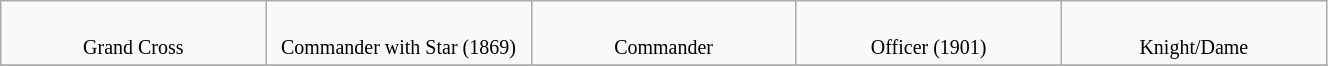<table align=center class=wikitable width=70%>
<tr>
<td width=20% valign=top align=center><br><small>Grand Cross</small></td>
<td width=20% valign=top align=center><br><small>Commander with Star (1869)</small></td>
<td width=20% valign=top align=center><br><small>Commander</small></td>
<td width=20% valign=top align=center><br><small>Officer (1901)</small></td>
<td width=20% valign=top align=center><br><small>Knight/Dame</small></td>
</tr>
<tr>
</tr>
</table>
